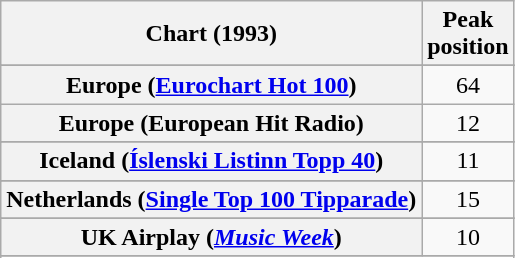<table class="wikitable sortable plainrowheaders" style="text-align:center">
<tr>
<th>Chart (1993)</th>
<th>Peak<br>position</th>
</tr>
<tr>
</tr>
<tr>
</tr>
<tr>
</tr>
<tr>
<th scope="row">Europe (<a href='#'>Eurochart Hot 100</a>)</th>
<td>64</td>
</tr>
<tr>
<th scope="row">Europe (European Hit Radio)</th>
<td>12</td>
</tr>
<tr>
</tr>
<tr>
<th scope="row">Iceland (<a href='#'>Íslenski Listinn Topp 40</a>)</th>
<td>11</td>
</tr>
<tr>
</tr>
<tr>
<th scope="row">Netherlands (<a href='#'>Single Top 100 Tipparade</a>)</th>
<td>15</td>
</tr>
<tr>
</tr>
<tr>
</tr>
<tr>
<th scope="row">UK Airplay (<em><a href='#'>Music Week</a></em>)</th>
<td>10</td>
</tr>
<tr>
</tr>
<tr>
</tr>
<tr>
</tr>
<tr>
</tr>
</table>
